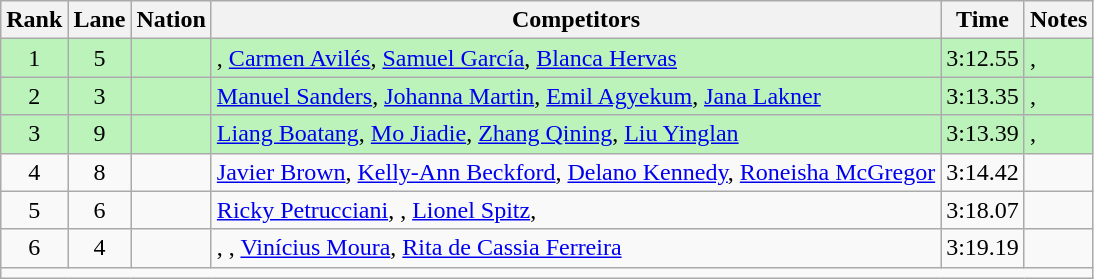<table class="wikitable sortable" style="text-align:center">
<tr>
<th>Rank</th>
<th>Lane</th>
<th>Nation</th>
<th>Competitors</th>
<th>Time</th>
<th>Notes</th>
</tr>
<tr bgcolor="#bbf3bb">
<td>1</td>
<td>5</td>
<td align="left"></td>
<td align="left">, <a href='#'>Carmen Avilés</a>, <a href='#'>Samuel García</a>, <a href='#'>Blanca Hervas</a></td>
<td align="left">3:12.55</td>
<td align="left">, <strong></strong></td>
</tr>
<tr bgcolor="#bbf3bb">
<td>2</td>
<td>3</td>
<td align="left"></td>
<td align="left"><a href='#'>Manuel Sanders</a>, <a href='#'>Johanna Martin</a>, <a href='#'>Emil Agyekum</a>, <a href='#'>Jana Lakner</a></td>
<td align="left">3:13.35</td>
<td align="left">, </td>
</tr>
<tr bgcolor="#bbf3bb">
<td>3</td>
<td>9</td>
<td align="left"></td>
<td align="left"><a href='#'>Liang Boatang</a>, <a href='#'>Mo Jiadie</a>, <a href='#'>Zhang Qining</a>, <a href='#'>Liu Yinglan</a></td>
<td>3:13.39</td>
<td align="left">, <strong></strong></td>
</tr>
<tr>
<td>4</td>
<td>8</td>
<td align="left"></td>
<td align="left"><a href='#'>Javier Brown</a>, <a href='#'>Kelly-Ann Beckford</a>, <a href='#'>Delano Kennedy</a>, <a href='#'>Roneisha McGregor</a></td>
<td>3:14.42</td>
<td></td>
</tr>
<tr>
<td>5</td>
<td>6</td>
<td align="left"></td>
<td align="left"><a href='#'>Ricky Petrucciani</a>, , <a href='#'>Lionel Spitz</a>, </td>
<td align="left">3:18.07</td>
<td align="left"></td>
</tr>
<tr>
<td>6</td>
<td>4</td>
<td align="left"></td>
<td align="left">, , <a href='#'>Vinícius Moura</a>, <a href='#'>Rita de Cassia Ferreira</a></td>
<td align="left">3:19.19</td>
<td align="left"></td>
</tr>
<tr class="sortbottom">
<td colspan="6"></td>
</tr>
</table>
